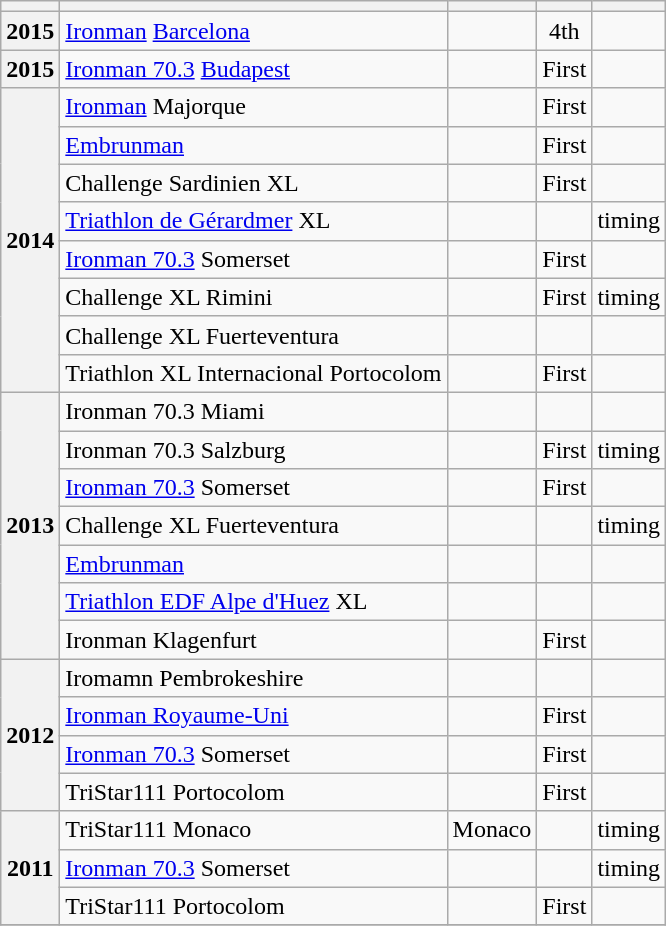<table class="wikitable ">
<tr>
<th scope=col></th>
<th scope=col></th>
<th Scope=col></th>
<th Scope=col></th>
<th scope=col></th>
</tr>
<tr>
<th scope=row; align=center;>2015</th>
<td><a href='#'>Ironman</a> <a href='#'>Barcelona</a></td>
<td></td>
<td align=center>4th</td>
<td></td>
</tr>
<tr>
<th scope=row; align=center;>2015</th>
<td><a href='#'>Ironman 70.3</a> <a href='#'>Budapest</a></td>
<td></td>
<td align=center>First</td>
<td></td>
</tr>
<tr>
<th scope=row; align=center; rowspan="8">2014</th>
<td><a href='#'>Ironman</a> Majorque</td>
<td></td>
<td align=center>First</td>
<td></td>
</tr>
<tr>
<td><a href='#'>Embrunman</a></td>
<td></td>
<td align=center>First</td>
<td></td>
</tr>
<tr>
<td>Challenge Sardinien XL</td>
<td></td>
<td align=center>First</td>
<td></td>
</tr>
<tr>
<td><a href='#'>Triathlon de Gérardmer</a> XL</td>
<td></td>
<td align=center></td>
<td>timing</td>
</tr>
<tr>
<td><a href='#'>Ironman 70.3</a> Somerset</td>
<td></td>
<td align=center>First</td>
<td></td>
</tr>
<tr>
<td>Challenge XL Rimini</td>
<td></td>
<td align=center>First</td>
<td>timing</td>
</tr>
<tr>
<td>Challenge XL Fuerteventura</td>
<td></td>
<td align=center></td>
<td></td>
</tr>
<tr>
<td>Triathlon XL Internacional Portocolom</td>
<td></td>
<td align=center>First</td>
<td></td>
</tr>
<tr>
<th scope=row; align=center; rowspan="7">2013</th>
<td>Ironman 70.3 Miami</td>
<td></td>
<td align=center></td>
<td></td>
</tr>
<tr>
<td>Ironman 70.3 Salzburg</td>
<td></td>
<td align=center>First</td>
<td>timing</td>
</tr>
<tr>
<td><a href='#'>Ironman 70.3</a> Somerset</td>
<td></td>
<td align=center>First</td>
<td></td>
</tr>
<tr>
<td>Challenge XL Fuerteventura</td>
<td></td>
<td align=center></td>
<td>timing</td>
</tr>
<tr>
<td><a href='#'>Embrunman</a></td>
<td></td>
<td align=center></td>
<td></td>
</tr>
<tr>
<td><a href='#'>Triathlon EDF Alpe d'Huez</a> XL</td>
<td></td>
<td align=center></td>
<td></td>
</tr>
<tr>
<td>Ironman Klagenfurt</td>
<td></td>
<td align=center>First</td>
<td></td>
</tr>
<tr>
<th scope=row; align=center; rowspan="4">2012</th>
<td>Iromamn Pembrokeshire</td>
<td></td>
<td align=center></td>
<td></td>
</tr>
<tr>
<td><a href='#'>Ironman Royaume-Uni</a></td>
<td></td>
<td align=center>First</td>
<td></td>
</tr>
<tr>
<td><a href='#'>Ironman 70.3</a> Somerset</td>
<td></td>
<td align=center>First</td>
<td></td>
</tr>
<tr>
<td>TriStar111 Portocolom</td>
<td></td>
<td align=center>First</td>
<td></td>
</tr>
<tr>
<th scope=row; align=center; rowspan="3">2011</th>
<td>TriStar111 Monaco</td>
<td>Monaco</td>
<td align=center></td>
<td>timing</td>
</tr>
<tr>
<td><a href='#'>Ironman 70.3</a> Somerset</td>
<td></td>
<td align=center></td>
<td>timing</td>
</tr>
<tr>
<td>TriStar111 Portocolom</td>
<td></td>
<td align=center>First</td>
<td></td>
</tr>
<tr>
</tr>
</table>
